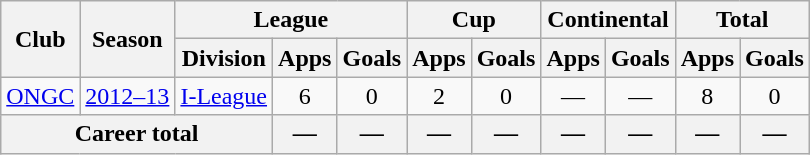<table class=wikitable style=text-align:center>
<tr>
<th rowspan=2>Club</th>
<th rowspan=2>Season</th>
<th colspan=3>League</th>
<th colspan=2>Cup</th>
<th colspan=2>Continental</th>
<th colspan=2>Total</th>
</tr>
<tr>
<th>Division</th>
<th>Apps</th>
<th>Goals</th>
<th>Apps</th>
<th>Goals</th>
<th>Apps</th>
<th>Goals</th>
<th>Apps</th>
<th>Goals</th>
</tr>
<tr>
<td rowspan=1><a href='#'>ONGC</a></td>
<td><a href='#'>2012–13</a></td>
<td><a href='#'>I-League</a></td>
<td>6</td>
<td>0</td>
<td>2</td>
<td>0</td>
<td>—</td>
<td>—</td>
<td>8</td>
<td>0</td>
</tr>
<tr>
<th colspan=3>Career total</th>
<th>—</th>
<th>—</th>
<th>—</th>
<th>—</th>
<th>—</th>
<th>—</th>
<th>—</th>
<th>—</th>
</tr>
</table>
